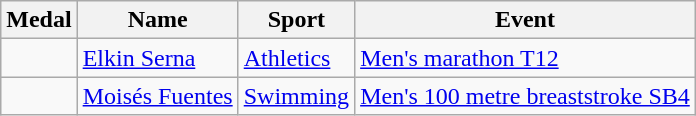<table class="wikitable">
<tr>
<th>Medal</th>
<th>Name</th>
<th>Sport</th>
<th>Event</th>
</tr>
<tr>
<td></td>
<td><a href='#'>Elkin Serna</a></td>
<td><a href='#'>Athletics</a></td>
<td><a href='#'>Men's marathon T12</a></td>
</tr>
<tr>
<td></td>
<td><a href='#'>Moisés Fuentes</a></td>
<td><a href='#'>Swimming</a></td>
<td><a href='#'>Men's 100 metre breaststroke SB4</a></td>
</tr>
</table>
